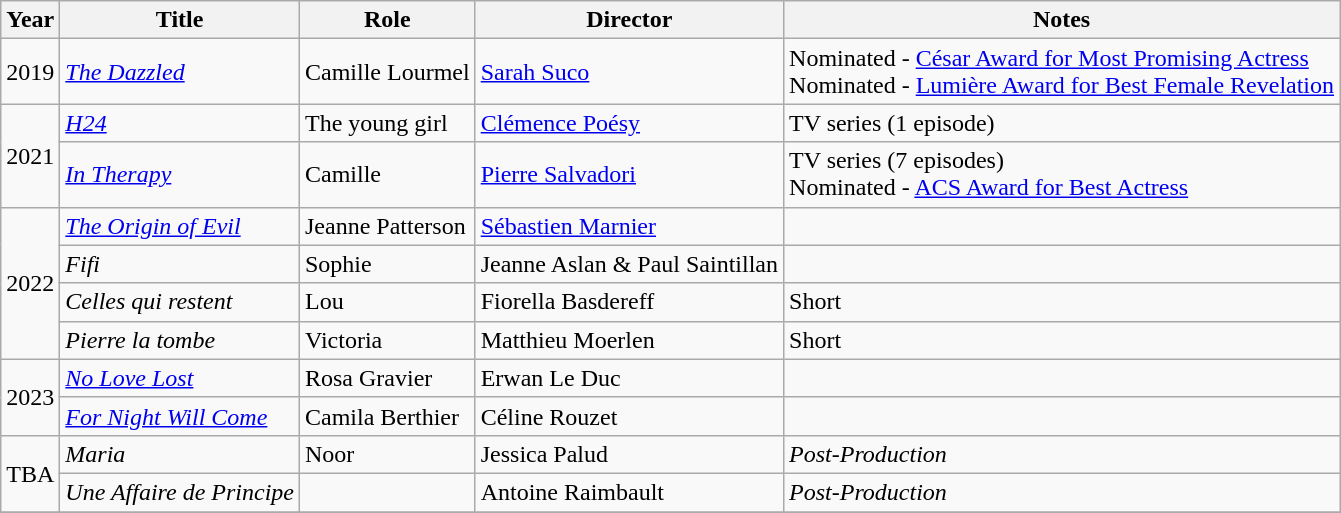<table class="wikitable">
<tr>
<th>Year</th>
<th>Title</th>
<th>Role</th>
<th>Director</th>
<th>Notes</th>
</tr>
<tr>
<td>2019</td>
<td><em><a href='#'>The Dazzled</a></em></td>
<td>Camille Lourmel</td>
<td><a href='#'>Sarah Suco</a></td>
<td>Nominated - <a href='#'>César Award for Most Promising Actress</a><br>Nominated - <a href='#'>Lumière Award for Best Female Revelation</a></td>
</tr>
<tr>
<td rowspan=2>2021</td>
<td><em><a href='#'>H24</a></em></td>
<td>The young girl</td>
<td><a href='#'>Clémence Poésy</a></td>
<td>TV series (1 episode)</td>
</tr>
<tr>
<td><em><a href='#'>In Therapy</a></em></td>
<td>Camille</td>
<td><a href='#'>Pierre Salvadori</a></td>
<td>TV series (7 episodes) <br> Nominated - <a href='#'>ACS Award for Best Actress</a></td>
</tr>
<tr>
<td rowspan="4">2022</td>
<td><em><a href='#'>The Origin of Evil</a></em></td>
<td>Jeanne Patterson</td>
<td><a href='#'>Sébastien Marnier</a></td>
<td></td>
</tr>
<tr>
<td><em>Fifi</em></td>
<td>Sophie</td>
<td>Jeanne Aslan & Paul Saintillan</td>
<td></td>
</tr>
<tr>
<td><em>Celles qui restent</em></td>
<td>Lou</td>
<td>Fiorella Basdereff</td>
<td>Short</td>
</tr>
<tr>
<td><em>Pierre la tombe</em></td>
<td>Victoria</td>
<td>Matthieu Moerlen</td>
<td>Short</td>
</tr>
<tr>
<td rowspan="2">2023</td>
<td><em><a href='#'>No Love Lost</a></em></td>
<td>Rosa Gravier</td>
<td>Erwan Le Duc</td>
<td></td>
</tr>
<tr>
<td><em><a href='#'>For Night Will Come</a></em></td>
<td>Camila Berthier</td>
<td>Céline Rouzet</td>
<td></td>
</tr>
<tr>
<td rowspan="2">TBA</td>
<td><em>Maria</em></td>
<td>Noor</td>
<td>Jessica Palud</td>
<td><em>Post-Production</em></td>
</tr>
<tr>
<td><em>Une Affaire de Principe</em></td>
<td></td>
<td>Antoine Raimbault</td>
<td><em>Post-Production</em></td>
</tr>
<tr>
</tr>
</table>
